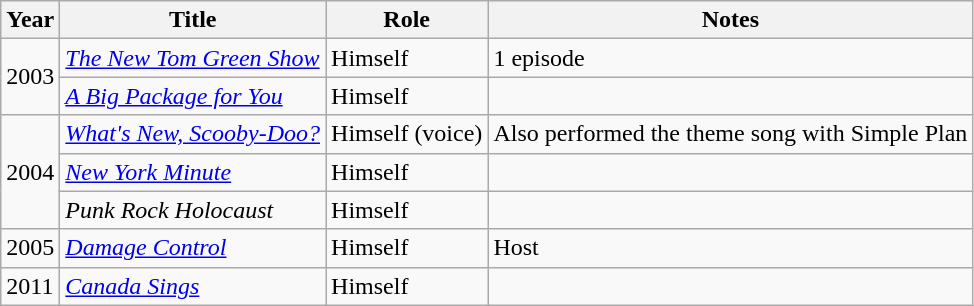<table class=wikitable>
<tr>
<th>Year</th>
<th>Title</th>
<th>Role</th>
<th>Notes</th>
</tr>
<tr>
<td rowspan=2>2003</td>
<td><em><a href='#'>The New Tom Green Show</a></em></td>
<td>Himself</td>
<td>1 episode</td>
</tr>
<tr>
<td><em><a href='#'>A Big Package for You</a></em></td>
<td>Himself</td>
<td></td>
</tr>
<tr>
<td rowspan=3>2004</td>
<td><em><a href='#'>What's New, Scooby-Doo?</a></em></td>
<td>Himself (voice)</td>
<td>Also performed the theme song with Simple Plan</td>
</tr>
<tr>
<td><em><a href='#'>New York Minute</a></em></td>
<td>Himself</td>
<td></td>
</tr>
<tr>
<td><em>Punk Rock Holocaust</em></td>
<td>Himself</td>
<td></td>
</tr>
<tr>
<td>2005</td>
<td><em><a href='#'>Damage Control</a></em></td>
<td>Himself</td>
<td>Host</td>
</tr>
<tr>
<td>2011</td>
<td><em><a href='#'>Canada Sings</a></em></td>
<td>Himself</td>
<td Celebrity Judge></td>
</tr>
</table>
